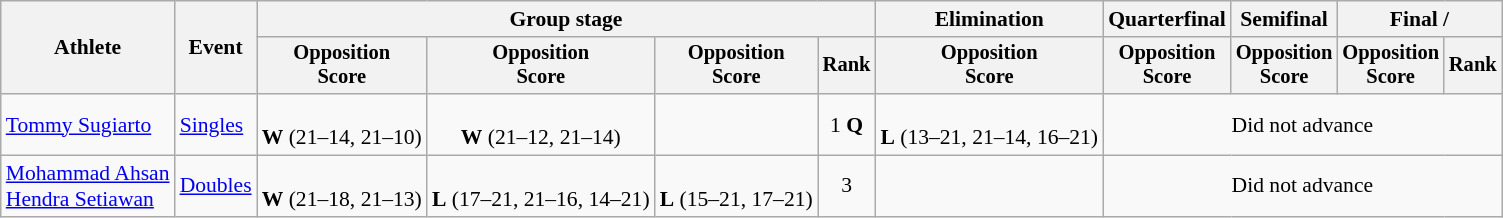<table class="wikitable" style="font-size:90%">
<tr>
<th rowspan=2>Athlete</th>
<th rowspan=2>Event</th>
<th colspan=4>Group stage</th>
<th>Elimination</th>
<th>Quarterfinal</th>
<th>Semifinal</th>
<th colspan=2>Final / </th>
</tr>
<tr style="font-size:95%">
<th>Opposition<br>Score</th>
<th>Opposition<br>Score</th>
<th>Opposition<br>Score</th>
<th>Rank</th>
<th>Opposition<br>Score</th>
<th>Opposition<br>Score</th>
<th>Opposition<br>Score</th>
<th>Opposition<br>Score</th>
<th>Rank</th>
</tr>
<tr align=center>
<td align=left><a href='#'>Tommy Sugiarto</a></td>
<td align=left><a href='#'>Singles</a></td>
<td><br><strong>W</strong> (21–14, 21–10)</td>
<td><br><strong>W</strong> (21–12, 21–14)</td>
<td></td>
<td>1 <strong>Q</strong></td>
<td><br><strong>L</strong> (13–21, 21–14, 16–21)</td>
<td colspan=4>Did not advance</td>
</tr>
<tr align=center>
<td align=left><a href='#'>Mohammad Ahsan</a><br><a href='#'>Hendra Setiawan</a></td>
<td align=left><a href='#'>Doubles</a></td>
<td><br><strong>W</strong> (21–18, 21–13)</td>
<td><br><strong>L</strong> (17–21, 21–16, 14–21)</td>
<td><br><strong>L</strong> (15–21, 17–21)</td>
<td>3</td>
<td></td>
<td colspan=4>Did not advance</td>
</tr>
</table>
